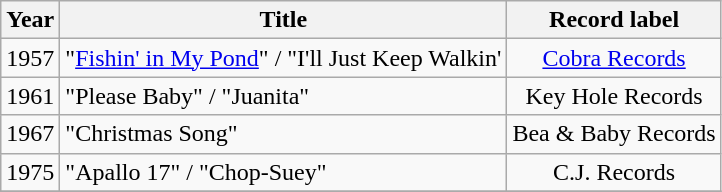<table class="wikitable sortable">
<tr>
<th>Year</th>
<th>Title</th>
<th>Record label</th>
</tr>
<tr>
<td>1957</td>
<td>"<a href='#'>Fishin' in My Pond</a>" / "I'll Just Keep Walkin'</td>
<td style="text-align:center;"><a href='#'>Cobra Records</a></td>
</tr>
<tr>
<td>1961</td>
<td>"Please Baby" / "Juanita"</td>
<td style="text-align:center;">Key Hole Records</td>
</tr>
<tr>
<td>1967</td>
<td>"Christmas Song"</td>
<td style="text-align:center;">Bea & Baby Records</td>
</tr>
<tr>
<td>1975</td>
<td>"Apallo 17" / "Chop-Suey"</td>
<td style="text-align:center;">C.J. Records</td>
</tr>
<tr>
</tr>
</table>
